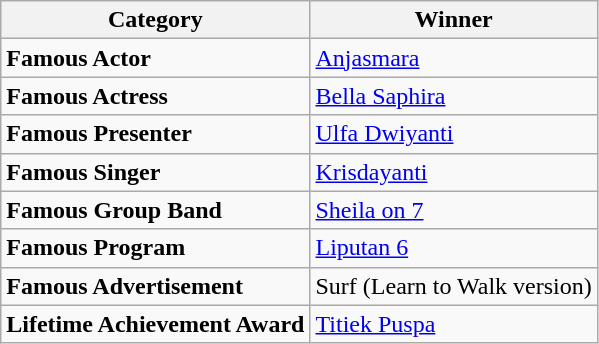<table class="wikitable">
<tr>
<th>Category</th>
<th>Winner</th>
</tr>
<tr>
<td><strong>Famous Actor</strong></td>
<td><a href='#'>Anjasmara</a></td>
</tr>
<tr>
<td><strong>Famous Actress</strong></td>
<td><a href='#'>Bella Saphira</a></td>
</tr>
<tr>
<td><strong>Famous Presenter</strong></td>
<td><a href='#'>Ulfa Dwiyanti</a></td>
</tr>
<tr>
<td><strong>Famous Singer</strong></td>
<td><a href='#'>Krisdayanti</a></td>
</tr>
<tr>
<td><strong>Famous Group Band</strong></td>
<td><a href='#'>Sheila on 7</a></td>
</tr>
<tr>
<td><strong>Famous Program</strong></td>
<td><a href='#'>Liputan 6</a></td>
</tr>
<tr>
<td><strong>Famous Advertisement</strong></td>
<td>Surf (Learn to Walk version)</td>
</tr>
<tr>
<td><strong>Lifetime Achievement Award</strong></td>
<td><a href='#'>Titiek Puspa</a></td>
</tr>
</table>
